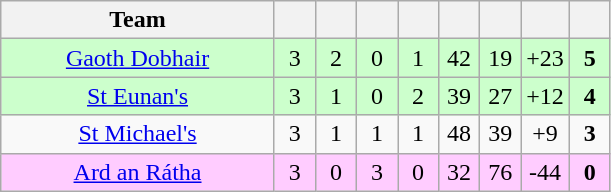<table class="wikitable" style="text-align:center">
<tr>
<th style="width:175px;">Team</th>
<th width="20"></th>
<th width="20"></th>
<th width="20"></th>
<th width="20"></th>
<th width="20"></th>
<th width="20"></th>
<th width="20"></th>
<th width="20"></th>
</tr>
<tr style="background:#cfc;">
<td><a href='#'>Gaoth Dobhair</a></td>
<td>3</td>
<td>2</td>
<td>0</td>
<td>1</td>
<td>42</td>
<td>19</td>
<td>+23</td>
<td><strong>5</strong></td>
</tr>
<tr style="background:#cfc;">
<td><a href='#'>St Eunan's</a></td>
<td>3</td>
<td>1</td>
<td>0</td>
<td>2</td>
<td>39</td>
<td>27</td>
<td>+12</td>
<td><strong>4</strong></td>
</tr>
<tr>
<td><a href='#'>St Michael's</a></td>
<td>3</td>
<td>1</td>
<td>1</td>
<td>1</td>
<td>48</td>
<td>39</td>
<td>+9</td>
<td><strong>3</strong></td>
</tr>
<tr style="background:#fcf;">
<td><a href='#'>Ard an Rátha</a></td>
<td>3</td>
<td>0</td>
<td>3</td>
<td>0</td>
<td>32</td>
<td>76</td>
<td>-44</td>
<td><strong>0</strong></td>
</tr>
</table>
